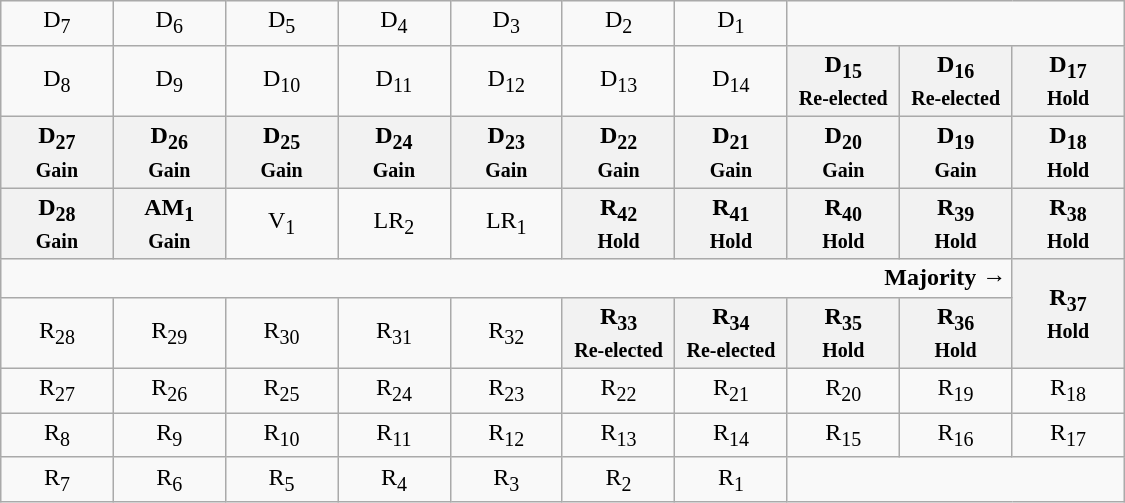<table class="wikitable" style="text-align:center" width=750px>
<tr>
<td>D<sub>7</sub></td>
<td>D<sub>6</sub></td>
<td>D<sub>5</sub></td>
<td>D<sub>4</sub></td>
<td>D<sub>3</sub></td>
<td>D<sub>2</sub></td>
<td>D<sub>1</sub></td>
<td colspan=3></td>
</tr>
<tr>
<td width=50px >D<sub>8</sub></td>
<td width=50px >D<sub>9</sub></td>
<td width=50px >D<sub>10</sub></td>
<td width=50px >D<sub>11</sub></td>
<td width=50px >D<sub>12</sub></td>
<td width=50px >D<sub>13</sub></td>
<td width=50px >D<sub>14</sub></td>
<th width=50px >D<sub>15</sub><br><small>Re-elected</small></th>
<th width=50px >D<sub>16</sub><br><small>Re-elected</small></th>
<th width=50px >D<sub>17</sub><br><small>Hold</small></th>
</tr>
<tr>
<th>D<sub>27</sub><br><small>Gain</small></th>
<th>D<sub>26</sub><br><small>Gain</small></th>
<th>D<sub>25</sub><br><small>Gain</small></th>
<th>D<sub>24</sub><br><small>Gain</small></th>
<th>D<sub>23</sub><br><small>Gain</small></th>
<th>D<sub>22</sub><br><small>Gain</small></th>
<th>D<sub>21</sub><br><small>Gain</small></th>
<th>D<sub>20</sub><br><small>Gain</small></th>
<th>D<sub>19</sub><br><small>Gain</small></th>
<th>D<sub>18</sub><br><small>Hold</small></th>
</tr>
<tr>
<th>D<sub>28</sub><br><small>Gain</small></th>
<th>AM<sub>1</sub><br><small>Gain</small></th>
<td>V<sub>1</sub></td>
<td>LR<sub>2</sub></td>
<td>LR<sub>1</sub></td>
<th>R<sub>42</sub><br><small>Hold</small></th>
<th>R<sub>41</sub><br><small>Hold</small></th>
<th>R<sub>40</sub><br><small>Hold</small></th>
<th>R<sub>39</sub><br><small>Hold</small></th>
<th>R<sub>38</sub><br><small>Hold</small></th>
</tr>
<tr>
<td colspan=9 align=right><strong>Majority →</strong></td>
<th rowspan=2 >R<sub>37</sub><br><small>Hold</small></th>
</tr>
<tr>
<td>R<sub>28</sub></td>
<td>R<sub>29</sub></td>
<td>R<sub>30</sub></td>
<td>R<sub>31</sub></td>
<td>R<sub>32</sub></td>
<th>R<sub>33</sub><br><small>Re-elected</small></th>
<th>R<sub>34</sub><br><small>Re-elected</small></th>
<th>R<sub>35</sub><br><small>Hold</small></th>
<th>R<sub>36</sub><br><small>Hold</small></th>
</tr>
<tr>
<td>R<sub>27</sub></td>
<td>R<sub>26</sub></td>
<td>R<sub>25</sub></td>
<td>R<sub>24</sub></td>
<td>R<sub>23</sub></td>
<td>R<sub>22</sub></td>
<td>R<sub>21</sub></td>
<td>R<sub>20</sub></td>
<td>R<sub>19</sub></td>
<td>R<sub>18</sub></td>
</tr>
<tr>
<td>R<sub>8</sub></td>
<td>R<sub>9</sub></td>
<td>R<sub>10</sub></td>
<td>R<sub>11</sub></td>
<td>R<sub>12</sub></td>
<td>R<sub>13</sub></td>
<td>R<sub>14</sub></td>
<td>R<sub>15</sub></td>
<td>R<sub>16</sub></td>
<td>R<sub>17</sub></td>
</tr>
<tr>
<td>R<sub>7</sub></td>
<td>R<sub>6</sub></td>
<td>R<sub>5</sub></td>
<td>R<sub>4</sub></td>
<td>R<sub>3</sub></td>
<td>R<sub>2</sub></td>
<td>R<sub>1</sub></td>
<td colspan=3></td>
</tr>
</table>
